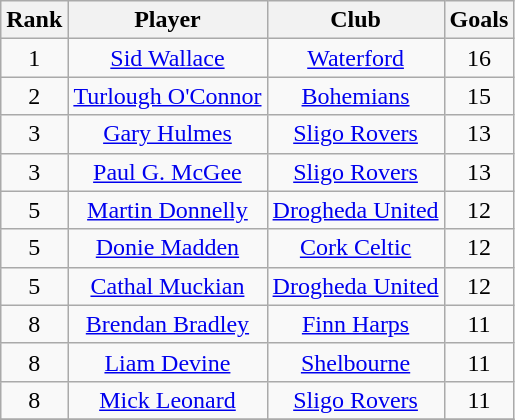<table class="wikitable" style="text-align:center">
<tr>
<th>Rank</th>
<th>Player</th>
<th>Club</th>
<th>Goals</th>
</tr>
<tr>
<td>1</td>
<td><a href='#'>Sid Wallace</a></td>
<td><a href='#'>Waterford</a></td>
<td>16</td>
</tr>
<tr>
<td>2</td>
<td><a href='#'>Turlough O'Connor</a></td>
<td><a href='#'>Bohemians</a></td>
<td>15</td>
</tr>
<tr>
<td>3</td>
<td><a href='#'>Gary Hulmes</a></td>
<td><a href='#'>Sligo Rovers</a></td>
<td>13</td>
</tr>
<tr>
<td>3</td>
<td><a href='#'>Paul G. McGee</a></td>
<td><a href='#'>Sligo Rovers</a></td>
<td>13</td>
</tr>
<tr>
<td>5</td>
<td><a href='#'>Martin Donnelly</a></td>
<td><a href='#'>Drogheda United</a></td>
<td>12</td>
</tr>
<tr>
<td>5</td>
<td><a href='#'>Donie Madden</a></td>
<td><a href='#'>Cork Celtic</a></td>
<td>12</td>
</tr>
<tr>
<td>5</td>
<td><a href='#'>Cathal Muckian</a></td>
<td><a href='#'>Drogheda United</a></td>
<td>12</td>
</tr>
<tr>
<td>8</td>
<td><a href='#'>Brendan Bradley</a></td>
<td><a href='#'>Finn Harps</a></td>
<td>11</td>
</tr>
<tr>
<td>8</td>
<td><a href='#'>Liam Devine</a></td>
<td><a href='#'>Shelbourne</a></td>
<td>11</td>
</tr>
<tr>
<td>8</td>
<td><a href='#'>Mick Leonard</a></td>
<td><a href='#'>Sligo Rovers</a></td>
<td>11</td>
</tr>
<tr>
</tr>
</table>
